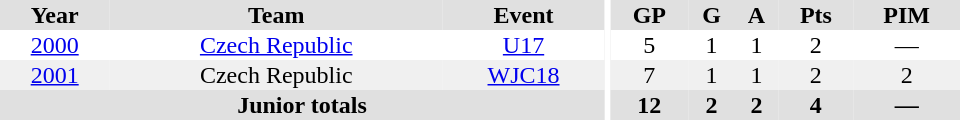<table border="0" cellpadding="1" cellspacing="0" ID="Table3" style="text-align:center; width:40em">
<tr bgcolor="#e0e0e0">
<th>Year</th>
<th>Team</th>
<th>Event</th>
<th rowspan="102" bgcolor="#ffffff"></th>
<th>GP</th>
<th>G</th>
<th>A</th>
<th>Pts</th>
<th>PIM</th>
</tr>
<tr>
<td><a href='#'>2000</a></td>
<td><a href='#'>Czech Republic</a></td>
<td><a href='#'>U17</a></td>
<td>5</td>
<td>1</td>
<td>1</td>
<td>2</td>
<td>—</td>
</tr>
<tr bgcolor="#f0f0f0">
<td><a href='#'>2001</a></td>
<td>Czech Republic</td>
<td><a href='#'>WJC18</a></td>
<td>7</td>
<td>1</td>
<td>1</td>
<td>2</td>
<td>2</td>
</tr>
<tr bgcolor="#e0e0e0">
<th colspan="3">Junior totals</th>
<th>12</th>
<th>2</th>
<th>2</th>
<th>4</th>
<th>—</th>
</tr>
</table>
